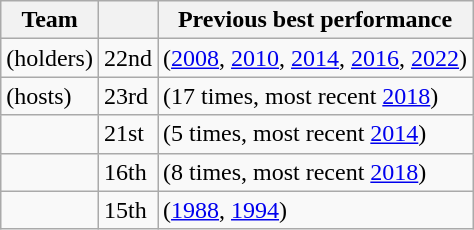<table class="wikitable sortable" style="text-align: left;">
<tr>
<th>Team</th>
<th data-sort-type="number"></th>
<th>Previous best performance</th>
</tr>
<tr>
<td> (holders)</td>
<td>22nd</td>
<td> (<a href='#'>2008</a>, <a href='#'>2010</a>, <a href='#'>2014</a>, <a href='#'>2016</a>, <a href='#'>2022</a>)</td>
</tr>
<tr>
<td> (hosts)</td>
<td>23rd</td>
<td> (17 times, most recent <a href='#'>2018</a>)</td>
</tr>
<tr>
<td></td>
<td>21st</td>
<td> (5 times, most recent <a href='#'>2014</a>)</td>
</tr>
<tr>
<td></td>
<td>16th</td>
<td> (8 times, most recent <a href='#'>2018</a>)</td>
</tr>
<tr>
<td></td>
<td>15th</td>
<td> (<a href='#'>1988</a>, <a href='#'>1994</a>)</td>
</tr>
</table>
